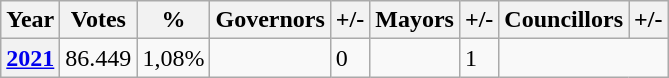<table class="wikitable sortable">
<tr>
<th>Year</th>
<th>Votes</th>
<th>%</th>
<th>Governors</th>
<th>+/-</th>
<th>Mayors</th>
<th>+/-</th>
<th>Councillors</th>
<th>+/-</th>
</tr>
<tr>
<th><a href='#'>2021</a></th>
<td>86.449</td>
<td>1,08%</td>
<td></td>
<td> 0</td>
<td></td>
<td> 1</td>
</tr>
</table>
